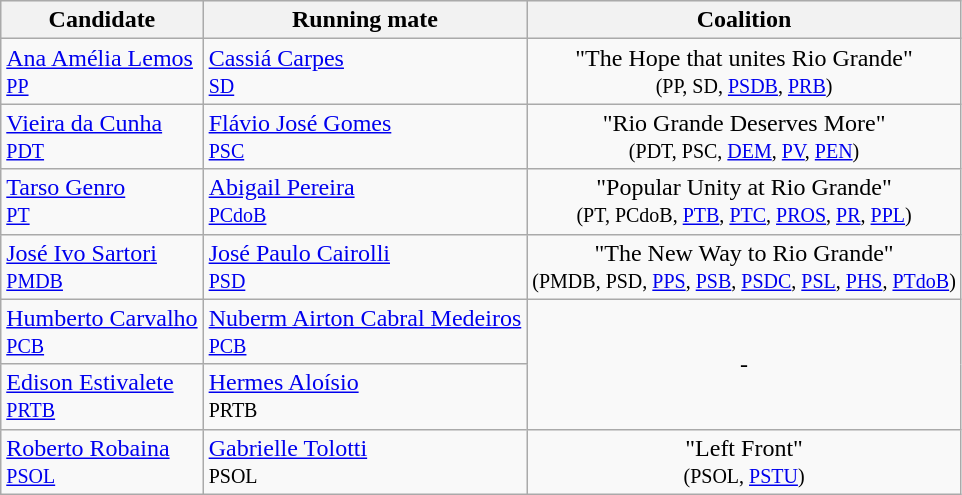<table class="sortable wikitable">
<tr style="background:#ececec; vertical-align:top;">
<th>Candidate</th>
<th>Running mate</th>
<th>Coalition</th>
</tr>
<tr>
<td><a href='#'>Ana Amélia Lemos</a><br><small><a href='#'>PP</a></small></td>
<td><a href='#'>Cassiá Carpes</a><br><small><a href='#'>SD</a></small></td>
<td style="text-align:center;">"The Hope that unites Rio Grande"<br><small>(PP, SD, <a href='#'>PSDB</a>, <a href='#'>PRB</a>)</small></td>
</tr>
<tr>
<td><a href='#'>Vieira da Cunha</a><br><small><a href='#'>PDT</a></small></td>
<td><a href='#'>Flávio José Gomes</a><br><small><a href='#'>PSC</a></small></td>
<td style="text-align:center;">"Rio Grande Deserves More"<br><small>(PDT, PSC, <a href='#'>DEM</a>, <a href='#'>PV</a>, <a href='#'>PEN</a>)</small></td>
</tr>
<tr>
<td><a href='#'>Tarso Genro</a><br><small><a href='#'>PT</a></small></td>
<td><a href='#'>Abigail Pereira</a><br><small><a href='#'>PCdoB</a></small></td>
<td style="text-align:center;">"Popular Unity at Rio Grande"<br><small>(PT, PCdoB, <a href='#'>PTB</a>, <a href='#'>PTC</a>, <a href='#'>PROS</a>, <a href='#'>PR</a>, <a href='#'>PPL</a>)</small></td>
</tr>
<tr>
<td><a href='#'>José Ivo Sartori</a><br><small><a href='#'>PMDB</a></small></td>
<td><a href='#'>José Paulo Cairolli</a><br><small><a href='#'>PSD</a></small></td>
<td style="text-align:center;">"The New Way to Rio Grande"<br><small>(PMDB, PSD, <a href='#'>PPS</a>, <a href='#'>PSB</a>, <a href='#'>PSDC</a>, <a href='#'>PSL</a>, <a href='#'>PHS</a>, <a href='#'>PTdoB</a>)</small></td>
</tr>
<tr>
<td><a href='#'>Humberto Carvalho</a><br><small><a href='#'>PCB</a></small></td>
<td><a href='#'>Nuberm Airton Cabral Medeiros</a><br><small><a href='#'>PCB</a></small></td>
<td rowspan="2" style="text-align:center;">-</td>
</tr>
<tr>
<td><a href='#'>Edison Estivalete</a><br><small><a href='#'>PRTB</a></small></td>
<td><a href='#'>Hermes Aloísio</a><br><small>PRTB</small></td>
</tr>
<tr>
<td><a href='#'>Roberto Robaina</a><br><small><a href='#'>PSOL</a></small></td>
<td><a href='#'>Gabrielle Tolotti</a><br><small>PSOL</small></td>
<td style="text-align:center;">"Left Front"<br><small>(PSOL, <a href='#'>PSTU</a>)</small></td>
</tr>
</table>
